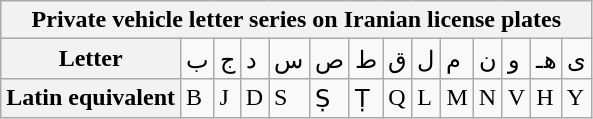<table class="wikitable">
<tr>
<th colspan="14">Private vehicle letter series on Iranian license plates</th>
</tr>
<tr>
<th>Letter</th>
<td>ب</td>
<td>ج</td>
<td>د</td>
<td>س</td>
<td>‌ص</td>
<td>ط</td>
<td>ق</td>
<td>ل</td>
<td>م</td>
<td>ن</td>
<td>و</td>
<td>هـ</td>
<td>ی</td>
</tr>
<tr>
<th>Latin equivalent</th>
<td>B</td>
<td>J</td>
<td>D</td>
<td>S</td>
<td>Ṣ</td>
<td>Ṭ</td>
<td>Q</td>
<td>L</td>
<td>M</td>
<td>N</td>
<td>V</td>
<td>H</td>
<td>Y</td>
</tr>
</table>
